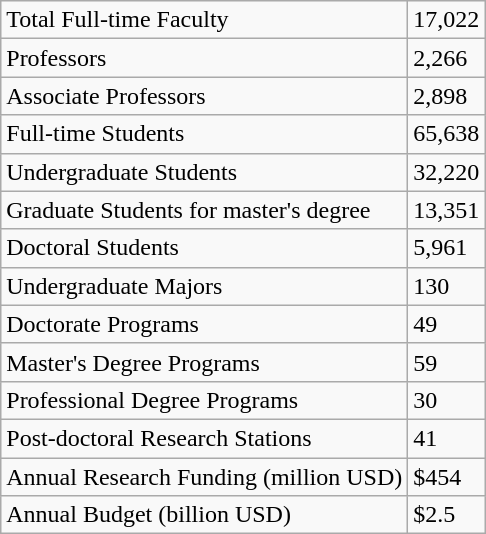<table class="wikitable sortable">
<tr>
<td>Total Full-time Faculty</td>
<td>17,022</td>
</tr>
<tr>
<td>Professors</td>
<td>2,266</td>
</tr>
<tr>
<td>Associate Professors</td>
<td>2,898</td>
</tr>
<tr>
<td>Full-time Students</td>
<td>65,638</td>
</tr>
<tr>
<td>Undergraduate Students</td>
<td>32,220</td>
</tr>
<tr>
<td>Graduate Students for master's degree</td>
<td>13,351</td>
</tr>
<tr>
<td>Doctoral Students</td>
<td>5,961</td>
</tr>
<tr>
<td>Undergraduate Majors</td>
<td>130</td>
</tr>
<tr>
<td>Doctorate Programs</td>
<td>49</td>
</tr>
<tr>
<td>Master's Degree Programs</td>
<td>59</td>
</tr>
<tr>
<td>Professional Degree Programs</td>
<td>30</td>
</tr>
<tr>
<td>Post-doctoral Research Stations</td>
<td>41</td>
</tr>
<tr>
<td>Annual Research Funding (million USD)</td>
<td>$454</td>
</tr>
<tr>
<td>Annual Budget (billion USD)</td>
<td>$2.5</td>
</tr>
</table>
